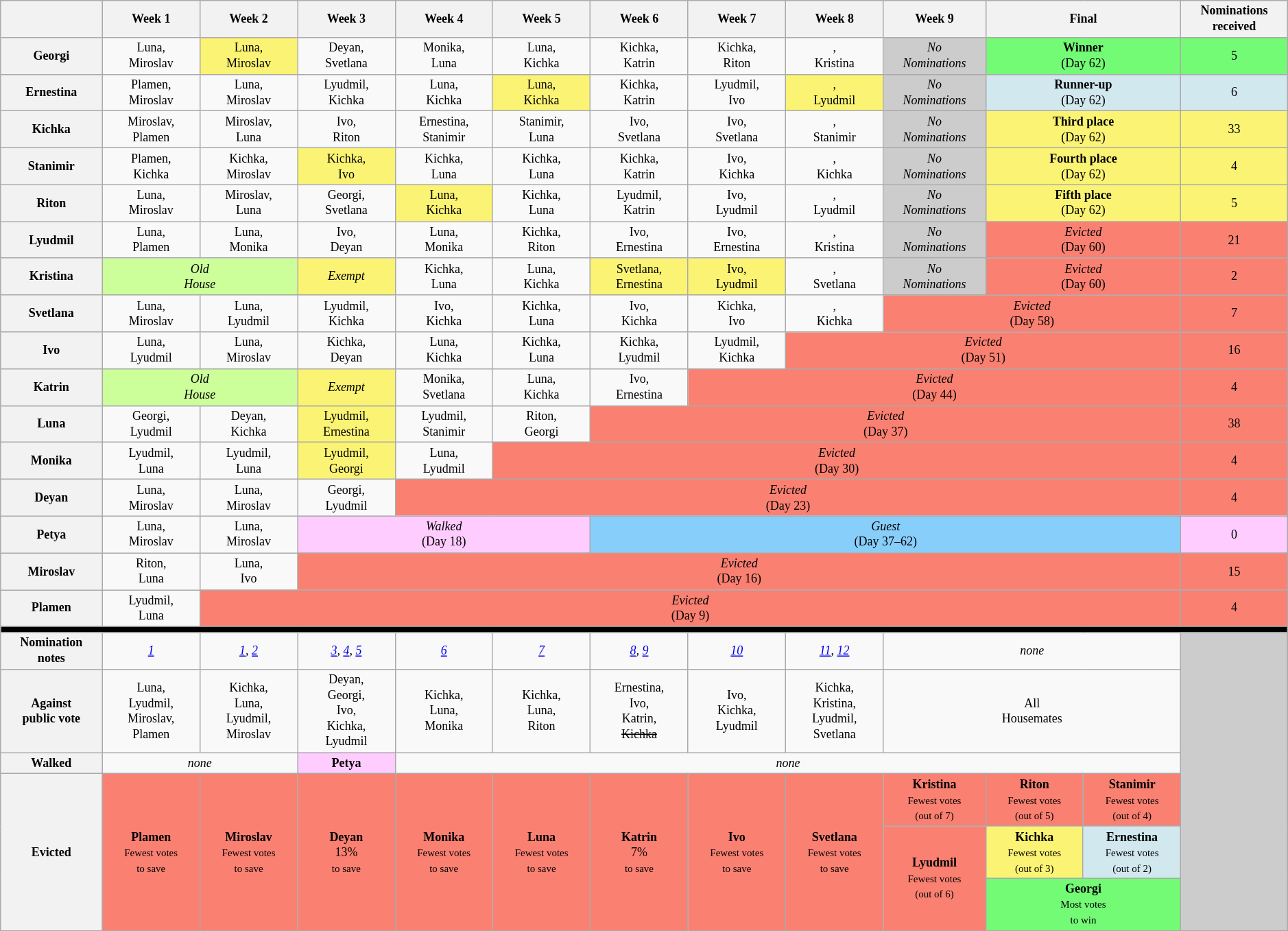<table class="wikitable" style="text-align:center; font-size:9pt; line-height:15px;">
<tr>
<th style="width:5%"></th>
<th style="width:5%">Week 1</th>
<th style="width:5%">Week 2</th>
<th style="width:5%">Week 3</th>
<th style="width:5%">Week 4</th>
<th style="width:5%">Week 5</th>
<th style="width:5%">Week 6</th>
<th style="width:5%">Week 7</th>
<th style="width:5%">Week 8</th>
<th style="width:5%">Week 9</th>
<th colspan=2 style="width:10%">Final</th>
<th style="width:5%">Nominations<br>received</th>
</tr>
<tr>
<th>Georgi</th>
<td>Luna,<br>Miroslav</td>
<td style="background:#FBF373;">Luna,<br>Miroslav</td>
<td>Deyan,<br>Svetlana</td>
<td>Monika,<br>Luna</td>
<td>Luna,<br>Kichka</td>
<td>Kichka,<br>Katrin</td>
<td>Kichka,<br>Riton</td>
<td>,<br>Kristina</td>
<td style="background:#CCCCCC;"><em>No<br>Nominations</em></td>
<td colspan=2 style="background:#73FB76;;"><strong>Winner</strong><br>(Day 62)</td>
<td style="background:#73FB76;;">5</td>
</tr>
<tr>
<th>Ernestina</th>
<td>Plamen,<br>Miroslav</td>
<td>Luna,<br>Miroslav</td>
<td>Lyudmil,<br>Kichka</td>
<td>Luna,<br>Kichka</td>
<td style="background:#FBF373;">Luna,<br>Kichka</td>
<td>Kichka,<br>Katrin</td>
<td>Lyudmil,<br>Ivo</td>
<td style="background:#FBF373;">,<br>Lyudmil</td>
<td style="background:#CCCCCC;"><em>No<br>Nominations</em></td>
<td colspan=2 style="background:#D1E8EF;;"><strong>Runner-up</strong><br>(Day 62)</td>
<td style="background:#D1E8EF;;">6</td>
</tr>
<tr>
<th>Kichka</th>
<td>Miroslav,<br>Plamen</td>
<td>Miroslav,<br>Luna</td>
<td>Ivo,<br>Riton</td>
<td>Ernestina,<br>Stanimir</td>
<td>Stanimir,<br>Luna</td>
<td>Ivo,<br>Svetlana</td>
<td>Ivo,<br>Svetlana</td>
<td>,<br>Stanimir</td>
<td style="background:#CCCCCC;"><em>No<br>Nominations</em></td>
<td colspan=2 style="background:#FBF373;;"><strong>Third place</strong><br>(Day 62)</td>
<td style="background:#FBF373;;">33</td>
</tr>
<tr>
<th>Stanimir</th>
<td>Plamen,<br>Kichka</td>
<td>Kichka,<br>Miroslav</td>
<td style="background:#FBF373;">Kichka,<br>Ivo</td>
<td>Kichka,<br>Luna</td>
<td>Kichka,<br>Luna</td>
<td>Kichka,<br>Katrin</td>
<td>Ivo,<br>Kichka</td>
<td>,<br>Kichka</td>
<td style="background:#CCCCCC;"><em>No<br>Nominations</em></td>
<td colspan=2 style="background:#FBF373;;"><strong>Fourth place</strong><br>(Day 62)</td>
<td style="background:#FBF373;;">4</td>
</tr>
<tr>
<th>Riton</th>
<td>Luna,<br>Miroslav</td>
<td>Miroslav,<br>Luna</td>
<td>Georgi,<br>Svetlana</td>
<td style="background:#FBF373;">Luna,<br>Kichka</td>
<td>Kichka,<br>Luna</td>
<td>Lyudmil,<br>Katrin</td>
<td>Ivo,<br>Lyudmil</td>
<td>,<br>Lyudmil</td>
<td style="background:#CCCCCC;"><em>No<br>Nominations</em></td>
<td colspan=2 style="background:#FBF373;;"><strong>Fifth place</strong><br>(Day 62)</td>
<td style="background:#FBF373;;">5</td>
</tr>
<tr>
<th>Lyudmil</th>
<td>Luna,<br>Plamen</td>
<td>Luna,<br>Monika</td>
<td>Ivo,<br>Deyan</td>
<td>Luna,<br>Monika</td>
<td>Kichka,<br>Riton</td>
<td>Ivo,<br>Ernestina</td>
<td>Ivo,<br>Ernestina</td>
<td>,<br>Kristina</td>
<td style="background:#CCCCCC;"><em>No<br>Nominations</em></td>
<td style="background:salmon;" colspan="2"><em>Evicted</em><br>(Day 60)</td>
<td bgcolor="salmon">21</td>
</tr>
<tr>
<th>Kristina</th>
<td colspan=2 style="background:#cf9;"><em>Old<br>House</em></td>
<td style="background:#FBF373;"><em>Exempt</em></td>
<td>Kichka,<br>Luna</td>
<td>Luna,<br>Kichka</td>
<td style="background:#FBF373;">Svetlana,<br>Ernestina</td>
<td style="background:#FBF373;">Ivo,<br>Lyudmil</td>
<td>,<br>Svetlana</td>
<td style="background:#CCCCCC;"><em>No<br>Nominations</em></td>
<td style="background:salmon;" colspan="2"><em>Evicted</em><br>(Day 60)</td>
<td bgcolor="salmon">2</td>
</tr>
<tr>
<th>Svetlana</th>
<td>Luna,<br>Miroslav</td>
<td>Luna,<br>Lyudmil</td>
<td>Lyudmil,<br>Kichka</td>
<td>Ivo,<br>Kichka</td>
<td>Kichka,<br>Luna</td>
<td>Ivo,<br>Kichka</td>
<td>Kichka,<br>Ivo</td>
<td>,<br>Kichka</td>
<td colspan=3 bgcolor="salmon"><em>Evicted</em><br>(Day 58)</td>
<td bgcolor="salmon">7</td>
</tr>
<tr>
<th>Ivo</th>
<td>Luna,<br>Lyudmil</td>
<td>Luna,<br>Miroslav</td>
<td>Kichka,<br>Deyan</td>
<td>Luna,<br>Kichka</td>
<td>Kichka,<br>Luna</td>
<td>Kichka,<br>Lyudmil</td>
<td>Lyudmil,<br>Kichka</td>
<td colspan=4 bgcolor="salmon"><em>Evicted</em><br>(Day 51)</td>
<td bgcolor="salmon">16</td>
</tr>
<tr>
<th>Katrin</th>
<td colspan=2 style="background:#cf9;"><em>Old<br>House</em></td>
<td style="background:#FBF373;"><em>Exempt</em></td>
<td>Monika,<br>Svetlana</td>
<td>Luna,<br>Kichka</td>
<td>Ivo,<br>Ernestina</td>
<td colspan=5 bgcolor="salmon"><em>Evicted</em><br>(Day 44)</td>
<td bgcolor="salmon">4</td>
</tr>
<tr>
<th>Luna</th>
<td>Georgi,<br>Lyudmil</td>
<td>Deyan,<br>Kichka</td>
<td style="background:#FBF373;">Lyudmil,<br>Ernestina</td>
<td>Lyudmil,<br>Stanimir</td>
<td>Riton,<br>Georgi</td>
<td colspan=6 bgcolor="salmon"><em>Evicted</em><br>(Day 37)</td>
<td bgcolor="salmon">38</td>
</tr>
<tr>
<th>Monika</th>
<td>Lyudmil,<br>Luna</td>
<td>Lyudmil,<br>Luna</td>
<td style="background:#FBF373;">Lyudmil,<br>Georgi</td>
<td>Luna,<br>Lyudmil</td>
<td colspan=7 bgcolor="salmon"><em>Evicted</em><br>(Day 30)</td>
<td bgcolor="salmon">4</td>
</tr>
<tr>
<th>Deyan</th>
<td>Luna,<br>Miroslav</td>
<td>Luna,<br>Miroslav</td>
<td>Georgi,<br>Lyudmil</td>
<td colspan=8 bgcolor="salmon"><em>Evicted</em><br>(Day 23)</td>
<td bgcolor="salmon">4</td>
</tr>
<tr>
<th>Petya</th>
<td>Luna,<br>Miroslav</td>
<td>Luna,<br>Miroslav</td>
<td colspan=3 bgcolor="FFCCFF"><em>Walked</em><br>(Day 18)</td>
<td style="background:#87CEFA" colspan="6"><em>Guest</em><br>(Day 37–62)</td>
<td bgcolor="FFCCFF">0</td>
</tr>
<tr>
<th>Miroslav</th>
<td>Riton,<br>Luna</td>
<td>Luna,<br>Ivo</td>
<td colspan=9 bgcolor="salmon"><em>Evicted</em><br>(Day 16)</td>
<td bgcolor="salmon">15</td>
</tr>
<tr>
<th>Plamen</th>
<td>Lyudmil,<br>Luna</td>
<td colspan=10 bgcolor="salmon"><em>Evicted</em><br>(Day 9)</td>
<td bgcolor="salmon">4</td>
</tr>
<tr>
<th style="background:#000;" colspan="15"></th>
</tr>
<tr>
<th>Nomination<br>notes</th>
<td><em><a href='#'>1</a></em></td>
<td><em><a href='#'>1</a>, <a href='#'>2</a></em></td>
<td><em><a href='#'>3</a>, <a href='#'>4</a>, <a href='#'>5</a></em></td>
<td><em><a href='#'>6</a></em></td>
<td><em><a href='#'>7</a></em></td>
<td><em><a href='#'>8</a>, <a href='#'>9</a></em></td>
<td><em><a href='#'>10</a></em></td>
<td><em><a href='#'>11</a></em>, <em><a href='#'>12</a></em></td>
<td colspan="3"><em>none</em></td>
<td rowspan=7 bgcolor="CCCCCC"></td>
</tr>
<tr>
<th>Against<br>public vote</th>
<td>Luna,<br>Lyudmil,<br>Miroslav,<br>Plamen</td>
<td>Kichka,<br>Luna,<br>Lyudmil,<br>Miroslav</td>
<td>Deyan,<br>Georgi,<br>Ivo,<br>Kichka,<br>Lyudmil</td>
<td>Kichka,<br>Luna,<br>Monika</td>
<td>Kichka,<br>Luna,<br>Riton</td>
<td>Ernestina,<br>Ivo,<br>Katrin,<br><s>Kichka</s></td>
<td>Ivo,<br>Kichka,<br>Lyudmil</td>
<td>Kichka,<br>Kristina,<br>Lyudmil,<br>Svetlana</td>
<td colspan=3>All<br>Housemates</td>
</tr>
<tr>
<th>Walked</th>
<td colspan="2"><em>none</em></td>
<td bgcolor="FFCCFF"><strong>Petya</strong></td>
<td colspan="8"><em>none</em></td>
</tr>
<tr>
<th rowspan=4>Evicted</th>
<td rowspan=4 bgcolor="salmon"><strong>Plamen</strong><br><small>Fewest votes<br>to save</small></td>
<td rowspan=4 bgcolor="salmon"><strong>Miroslav</strong><br><small>Fewest votes<br>to save</small></td>
<td rowspan=4 bgcolor="salmon"><strong>Deyan</strong><br>13%<br><small>to save</small></td>
<td rowspan=4 bgcolor="salmon"><strong>Monika</strong><br><small>Fewest votes<br>to save</small></td>
<td rowspan=4 bgcolor="salmon"><strong>Luna</strong><br><small>Fewest votes<br>to save</small></td>
<td rowspan=4 bgcolor="salmon"><strong>Katrin</strong><br>7%<br><small>to save</small></td>
<td rowspan=4 bgcolor="salmon"><strong>Ivo</strong><br><small>Fewest votes<br>to save</small></td>
<td rowspan=4 bgcolor="salmon"><strong>Svetlana</strong><br><small>Fewest votes<br>to save</small></td>
<td rowspan=2 bgcolor="salmon"><strong>Kristina</strong><br><small>Fewest votes<br>(out of 7)</small></td>
<td bgcolor="salmon"><strong>Riton</strong><br><small>Fewest votes<br>(out of 5)</small></td>
<td bgcolor="salmon"><strong>Stanimir</strong><br><small>Fewest votes<br>(out of 4)</small></td>
</tr>
<tr>
<td rowspan=2 style="background:#FBF373;;"><strong>Kichka</strong><br><small>Fewest votes<br>(out of 3)</small></td>
<td rowspan=2 style="background:#D1E8EF;;"><strong>Ernestina</strong><br><small>Fewest votes<br>(out of 2)</small></td>
</tr>
<tr>
<td rowspan=2 bgcolor="salmon"><strong>Lyudmil</strong><br><small>Fewest votes<br>(out of 6)</small></td>
</tr>
<tr>
<td colspan=2 style="background:#73FB76;"><strong>Georgi</strong><br><small>Most votes<br>to win</small></td>
</tr>
</table>
